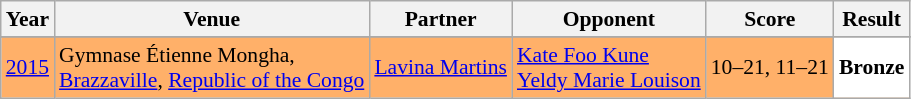<table class="sortable wikitable" style="font-size: 90%;">
<tr>
<th>Year</th>
<th>Venue</th>
<th>Partner</th>
<th>Opponent</th>
<th>Score</th>
<th>Result</th>
</tr>
<tr>
</tr>
<tr style="background:#FFB069">
<td align="center"><a href='#'>2015</a></td>
<td align="left">Gymnase Étienne Mongha,<br><a href='#'>Brazzaville</a>, <a href='#'>Republic of the Congo</a></td>
<td align="left"> <a href='#'>Lavina Martins</a></td>
<td align="left"> <a href='#'>Kate Foo Kune</a><br> <a href='#'>Yeldy Marie Louison</a></td>
<td align="left">10–21, 11–21</td>
<td style="text-align:left; background:white"> <strong>Bronze</strong></td>
</tr>
</table>
